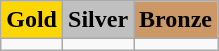<table class="wikitable">
<tr>
<td align=center bgcolor=gold> <strong>Gold</strong></td>
<td align=center bgcolor=silver> <strong>Silver</strong></td>
<td align=center bgcolor=cc9966> <strong>Bronze</strong></td>
</tr>
<tr>
<td></td>
<td></td>
<td></td>
</tr>
</table>
